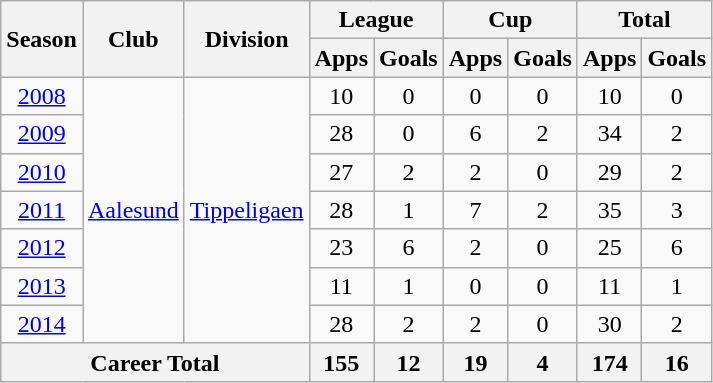<table class="wikitable" style="text-align: center;">
<tr>
<th rowspan="2">Season</th>
<th rowspan="2">Club</th>
<th rowspan="2">Division</th>
<th colspan="2">League</th>
<th colspan="2">Cup</th>
<th colspan="2">Total</th>
</tr>
<tr>
<th>Apps</th>
<th>Goals</th>
<th>Apps</th>
<th>Goals</th>
<th>Apps</th>
<th>Goals</th>
</tr>
<tr>
<td><a href='#'>2008</a></td>
<td rowspan="7" valign="center"><a href='#'>Aalesund</a></td>
<td rowspan="7" valign="center"><a href='#'>Tippeligaen</a></td>
<td>10</td>
<td>0</td>
<td>0</td>
<td>0</td>
<td>10</td>
<td>0</td>
</tr>
<tr>
<td><a href='#'>2009</a></td>
<td>28</td>
<td>0</td>
<td>6</td>
<td>2</td>
<td>34</td>
<td>2</td>
</tr>
<tr>
<td><a href='#'>2010</a></td>
<td>27</td>
<td>2</td>
<td>2</td>
<td>0</td>
<td>29</td>
<td>2</td>
</tr>
<tr>
<td><a href='#'>2011</a></td>
<td>28</td>
<td>1</td>
<td>7</td>
<td>2</td>
<td>35</td>
<td>3</td>
</tr>
<tr>
<td><a href='#'>2012</a></td>
<td>23</td>
<td>6</td>
<td>2</td>
<td>0</td>
<td>25</td>
<td>6</td>
</tr>
<tr>
<td><a href='#'>2013</a></td>
<td>11</td>
<td>1</td>
<td>0</td>
<td>0</td>
<td>11</td>
<td>1</td>
</tr>
<tr>
<td><a href='#'>2014</a></td>
<td>28</td>
<td>2</td>
<td>2</td>
<td>0</td>
<td>30</td>
<td>2</td>
</tr>
<tr>
<th colspan="3">Career Total</th>
<th>155</th>
<th>12</th>
<th>19</th>
<th>4</th>
<th>174</th>
<th>16</th>
</tr>
</table>
